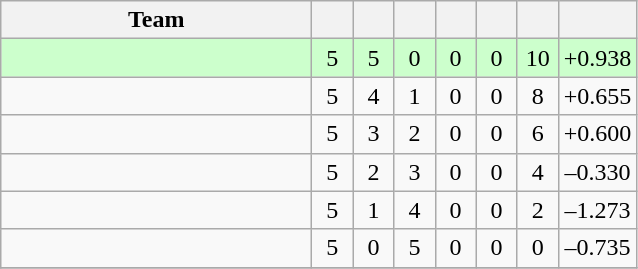<table class="wikitable" style="text-align:center">
<tr>
<th width=200>Team</th>
<th width=20></th>
<th width=20></th>
<th width=20></th>
<th width=20></th>
<th width=20></th>
<th width=20></th>
<th width=45></th>
</tr>
<tr style="background:#cfc;">
<td align="left"></td>
<td>5</td>
<td>5</td>
<td>0</td>
<td>0</td>
<td>0</td>
<td>10</td>
<td>+0.938</td>
</tr>
<tr>
<td align="left"></td>
<td>5</td>
<td>4</td>
<td>1</td>
<td>0</td>
<td>0</td>
<td>8</td>
<td>+0.655</td>
</tr>
<tr>
<td align="left"></td>
<td>5</td>
<td>3</td>
<td>2</td>
<td>0</td>
<td>0</td>
<td>6</td>
<td>+0.600</td>
</tr>
<tr>
<td align="left"></td>
<td>5</td>
<td>2</td>
<td>3</td>
<td>0</td>
<td>0</td>
<td>4</td>
<td>–0.330</td>
</tr>
<tr>
<td align="left"></td>
<td>5</td>
<td>1</td>
<td>4</td>
<td>0</td>
<td>0</td>
<td>2</td>
<td>–1.273</td>
</tr>
<tr>
<td align="left"></td>
<td>5</td>
<td>0</td>
<td>5</td>
<td>0</td>
<td>0</td>
<td>0</td>
<td>–0.735</td>
</tr>
<tr>
</tr>
</table>
